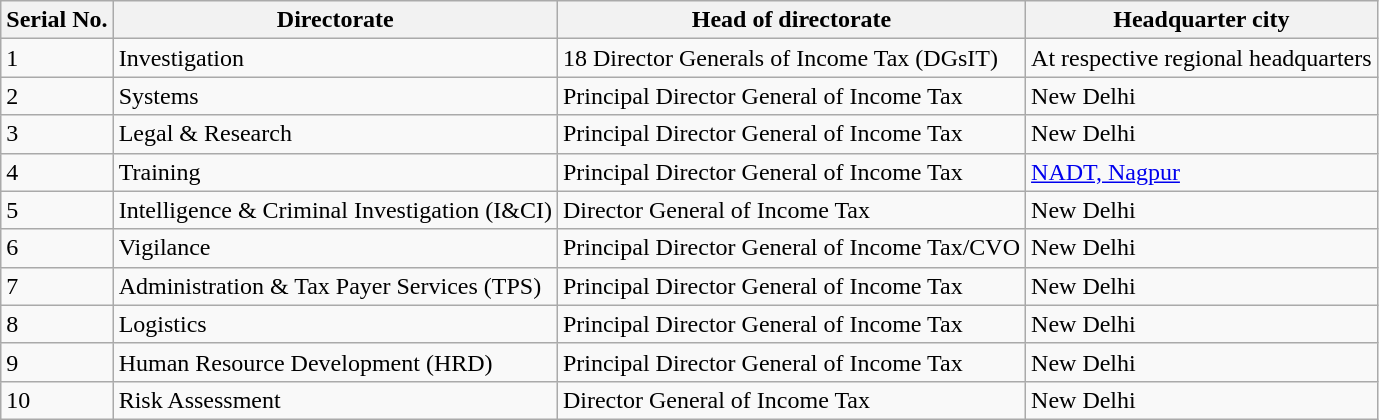<table class="wikitable">
<tr>
<th>Serial No.</th>
<th>Directorate</th>
<th>Head of directorate</th>
<th>Headquarter city</th>
</tr>
<tr>
<td>1</td>
<td>Investigation</td>
<td>18 Director Generals of Income Tax (DGsIT)</td>
<td>At respective regional headquarters</td>
</tr>
<tr>
<td>2</td>
<td>Systems</td>
<td>Principal Director General of Income Tax</td>
<td>New Delhi</td>
</tr>
<tr>
<td>3</td>
<td>Legal & Research</td>
<td>Principal Director General of Income Tax</td>
<td>New Delhi</td>
</tr>
<tr>
<td>4</td>
<td>Training</td>
<td>Principal Director General of Income Tax</td>
<td><a href='#'>NADT, Nagpur</a></td>
</tr>
<tr>
<td>5</td>
<td>Intelligence & Criminal Investigation (I&CI)</td>
<td>Director General of Income Tax</td>
<td>New Delhi</td>
</tr>
<tr>
<td>6</td>
<td>Vigilance</td>
<td>Principal Director General of Income Tax/CVO</td>
<td>New Delhi</td>
</tr>
<tr>
<td>7</td>
<td>Administration & Tax Payer Services (TPS)</td>
<td>Principal Director General of Income Tax</td>
<td>New Delhi</td>
</tr>
<tr>
<td>8</td>
<td>Logistics</td>
<td>Principal Director General of Income Tax</td>
<td>New Delhi</td>
</tr>
<tr>
<td>9</td>
<td>Human Resource Development (HRD)</td>
<td>Principal Director General of Income Tax</td>
<td>New Delhi</td>
</tr>
<tr>
<td>10</td>
<td>Risk Assessment</td>
<td>Director General of Income Tax</td>
<td>New Delhi</td>
</tr>
</table>
